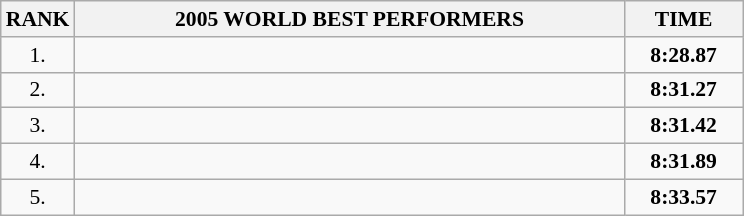<table class="wikitable" style="font-size: 90%;">
<tr>
<th>RANK</th>
<th align="center" style="width: 25em">2005 WORLD BEST PERFORMERS</th>
<th align="center" style="width: 5em">TIME</th>
</tr>
<tr>
<td align="center">1.</td>
<td></td>
<td align="center"><strong>8:28.87</strong></td>
</tr>
<tr>
<td align="center">2.</td>
<td></td>
<td align="center"><strong>8:31.27</strong></td>
</tr>
<tr>
<td align="center">3.</td>
<td></td>
<td align="center"><strong>8:31.42</strong></td>
</tr>
<tr>
<td align="center">4.</td>
<td></td>
<td align="center"><strong>8:31.89</strong></td>
</tr>
<tr>
<td align="center">5.</td>
<td></td>
<td align="center"><strong>8:33.57</strong></td>
</tr>
</table>
